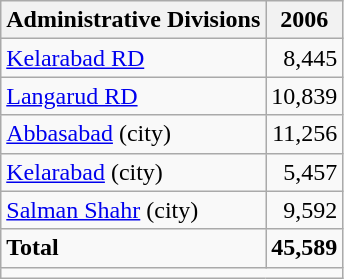<table class="wikitable">
<tr>
<th>Administrative Divisions</th>
<th>2006</th>
</tr>
<tr>
<td><a href='#'>Kelarabad RD</a></td>
<td style="text-align: right;">8,445</td>
</tr>
<tr>
<td><a href='#'>Langarud RD</a></td>
<td style="text-align: right;">10,839</td>
</tr>
<tr>
<td><a href='#'>Abbasabad</a> (city)</td>
<td style="text-align: right;">11,256</td>
</tr>
<tr>
<td><a href='#'>Kelarabad</a> (city)</td>
<td style="text-align: right;">5,457</td>
</tr>
<tr>
<td><a href='#'>Salman Shahr</a> (city)</td>
<td style="text-align: right;">9,592</td>
</tr>
<tr>
<td><strong>Total</strong></td>
<td style="text-align: right;"><strong>45,589</strong></td>
</tr>
<tr>
<td colspan=2></td>
</tr>
</table>
